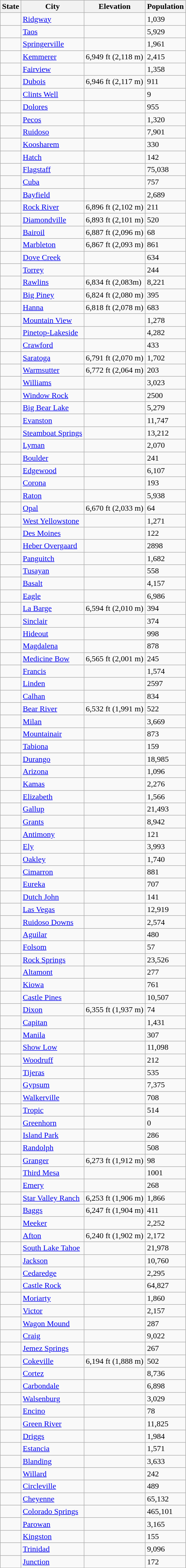<table class="wikitable sortable">
<tr>
<th>State</th>
<th>City</th>
<th>Elevation</th>
<th>Population</th>
</tr>
<tr>
<td></td>
<td><a href='#'>Ridgway</a></td>
<td></td>
<td>1,039</td>
</tr>
<tr>
<td></td>
<td><a href='#'>Taos</a></td>
<td></td>
<td>5,929</td>
</tr>
<tr>
<td></td>
<td><a href='#'>Springerville</a></td>
<td></td>
<td>1,961</td>
</tr>
<tr>
<td></td>
<td><a href='#'>Kemmerer</a></td>
<td>6,949 ft (2,118 m)</td>
<td>2,415</td>
</tr>
<tr>
<td></td>
<td><a href='#'>Fairview</a></td>
<td></td>
<td>1,358</td>
</tr>
<tr>
<td></td>
<td><a href='#'>Dubois</a></td>
<td>6,946 ft (2,117 m)</td>
<td>911</td>
</tr>
<tr>
<td></td>
<td><a href='#'>Clints Well</a></td>
<td></td>
<td>9</td>
</tr>
<tr>
<td></td>
<td><a href='#'>Dolores</a></td>
<td></td>
<td>955</td>
</tr>
<tr>
<td></td>
<td><a href='#'>Pecos</a></td>
<td></td>
<td>1,320</td>
</tr>
<tr>
<td></td>
<td><a href='#'>Ruidoso</a></td>
<td></td>
<td>7,901</td>
</tr>
<tr>
<td></td>
<td><a href='#'>Koosharem</a></td>
<td></td>
<td>330</td>
</tr>
<tr>
<td></td>
<td><a href='#'>Hatch</a></td>
<td></td>
<td>142</td>
</tr>
<tr>
<td></td>
<td><a href='#'>Flagstaff</a></td>
<td></td>
<td>75,038</td>
</tr>
<tr>
<td></td>
<td><a href='#'>Cuba</a></td>
<td></td>
<td>757</td>
</tr>
<tr>
<td></td>
<td><a href='#'>Bayfield</a></td>
<td></td>
<td>2,689</td>
</tr>
<tr>
<td></td>
<td><a href='#'>Rock River</a></td>
<td>6,896 ft (2,102 m)</td>
<td>211</td>
</tr>
<tr>
<td></td>
<td><a href='#'>Diamondville</a></td>
<td>6,893 ft (2,101 m)</td>
<td>520</td>
</tr>
<tr>
<td></td>
<td><a href='#'>Bairoil</a></td>
<td>6,887 ft (2,096 m)</td>
<td>68</td>
</tr>
<tr>
<td></td>
<td><a href='#'>Marbleton</a></td>
<td>6,867 ft (2,093 m)</td>
<td>861</td>
</tr>
<tr>
<td></td>
<td><a href='#'>Dove Creek</a></td>
<td></td>
<td>634</td>
</tr>
<tr>
<td></td>
<td><a href='#'>Torrey</a></td>
<td></td>
<td>244</td>
</tr>
<tr>
<td></td>
<td><a href='#'>Rawlins</a></td>
<td>6,834 ft (2,083m)</td>
<td>8,221</td>
</tr>
<tr>
<td></td>
<td><a href='#'>Big Piney</a></td>
<td>6,824 ft (2,080 m)</td>
<td>395</td>
</tr>
<tr>
<td></td>
<td><a href='#'>Hanna</a></td>
<td>6,818 ft (2,078 m)</td>
<td>683</td>
</tr>
<tr>
<td></td>
<td><a href='#'>Mountain View</a></td>
<td></td>
<td>1,278</td>
</tr>
<tr>
<td></td>
<td><a href='#'>Pinetop-Lakeside</a></td>
<td></td>
<td>4,282</td>
</tr>
<tr>
<td></td>
<td><a href='#'>Crawford</a></td>
<td></td>
<td>433</td>
</tr>
<tr>
<td></td>
<td><a href='#'>Saratoga</a></td>
<td>6,791 ft (2,070 m)</td>
<td>1,702</td>
</tr>
<tr>
<td></td>
<td><a href='#'>Warmsutter</a></td>
<td>6,772 ft (2,064 m)</td>
<td>203</td>
</tr>
<tr>
<td></td>
<td><a href='#'>Williams</a></td>
<td></td>
<td>3,023</td>
</tr>
<tr>
<td></td>
<td><a href='#'>Window Rock</a></td>
<td></td>
<td>2500</td>
</tr>
<tr>
<td></td>
<td><a href='#'>Big Bear Lake</a></td>
<td></td>
<td>5,279</td>
</tr>
<tr>
<td></td>
<td><a href='#'>Evanston</a></td>
<td></td>
<td>11,747</td>
</tr>
<tr>
<td></td>
<td><a href='#'>Steamboat Springs</a></td>
<td></td>
<td>13,212</td>
</tr>
<tr>
<td></td>
<td><a href='#'>Lyman</a></td>
<td></td>
<td>2,070</td>
</tr>
<tr>
<td></td>
<td><a href='#'>Boulder</a></td>
<td></td>
<td>241</td>
</tr>
<tr>
<td></td>
<td><a href='#'>Edgewood</a></td>
<td></td>
<td>6,107</td>
</tr>
<tr>
<td></td>
<td><a href='#'>Corona</a></td>
<td></td>
<td>193</td>
</tr>
<tr>
<td></td>
<td><a href='#'>Raton</a></td>
<td></td>
<td>5,938</td>
</tr>
<tr>
<td></td>
<td><a href='#'>Opal</a></td>
<td>6,670 ft (2,033 m)</td>
<td>64</td>
</tr>
<tr>
<td></td>
<td><a href='#'>West Yellowstone</a></td>
<td></td>
<td>1,271</td>
</tr>
<tr>
<td></td>
<td><a href='#'>Des Moines</a></td>
<td></td>
<td>122</td>
</tr>
<tr>
<td></td>
<td><a href='#'>Heber Overgaard</a></td>
<td></td>
<td>2898</td>
</tr>
<tr>
<td></td>
<td><a href='#'>Panguitch</a></td>
<td></td>
<td>1,682</td>
</tr>
<tr>
<td></td>
<td><a href='#'>Tusayan</a></td>
<td></td>
<td>558</td>
</tr>
<tr>
<td></td>
<td><a href='#'>Basalt</a></td>
<td></td>
<td>4,157</td>
</tr>
<tr>
<td></td>
<td><a href='#'>Eagle</a></td>
<td></td>
<td>6,986</td>
</tr>
<tr>
<td></td>
<td><a href='#'>La Barge</a></td>
<td>6,594 ft (2,010 m)</td>
<td>394</td>
</tr>
<tr>
<td></td>
<td><a href='#'>Sinclair</a></td>
<td></td>
<td>374</td>
</tr>
<tr>
<td></td>
<td><a href='#'>Hideout</a></td>
<td></td>
<td>998</td>
</tr>
<tr>
<td></td>
<td><a href='#'>Magdalena</a></td>
<td></td>
<td>878</td>
</tr>
<tr>
<td></td>
<td><a href='#'>Medicine Bow</a></td>
<td>6,565 ft (2,001 m)</td>
<td>245</td>
</tr>
<tr>
<td></td>
<td><a href='#'>Francis</a></td>
<td></td>
<td>1,574</td>
</tr>
<tr>
<td></td>
<td><a href='#'>Linden</a></td>
<td></td>
<td>2597</td>
</tr>
<tr>
<td></td>
<td><a href='#'>Calhan</a></td>
<td></td>
<td>834</td>
</tr>
<tr>
<td></td>
<td><a href='#'>Bear River</a></td>
<td>6,532 ft (1,991 m)</td>
<td>522</td>
</tr>
<tr>
<td></td>
<td><a href='#'>Milan</a></td>
<td></td>
<td>3,669</td>
</tr>
<tr>
<td></td>
<td><a href='#'>Mountainair</a></td>
<td></td>
<td>873</td>
</tr>
<tr>
<td></td>
<td><a href='#'>Tabiona</a></td>
<td></td>
<td>159</td>
</tr>
<tr>
<td></td>
<td><a href='#'>Durango</a></td>
<td></td>
<td>18,985</td>
</tr>
<tr>
<td></td>
<td><a href='#'>Arizona</a></td>
<td></td>
<td>1,096</td>
</tr>
<tr>
<td></td>
<td><a href='#'>Kamas</a></td>
<td></td>
<td>2,276</td>
</tr>
<tr>
<td></td>
<td><a href='#'>Elizabeth</a></td>
<td></td>
<td>1,566</td>
</tr>
<tr>
<td></td>
<td><a href='#'>Gallup</a></td>
<td></td>
<td>21,493</td>
</tr>
<tr>
<td></td>
<td><a href='#'>Grants</a></td>
<td></td>
<td>8,942</td>
</tr>
<tr>
<td></td>
<td><a href='#'>Antimony</a></td>
<td></td>
<td>121</td>
</tr>
<tr>
<td></td>
<td><a href='#'>Ely</a></td>
<td></td>
<td>3,993</td>
</tr>
<tr>
<td></td>
<td><a href='#'>Oakley</a></td>
<td></td>
<td>1,740</td>
</tr>
<tr>
<td></td>
<td><a href='#'>Cimarron</a></td>
<td></td>
<td>881</td>
</tr>
<tr>
<td></td>
<td><a href='#'>Eureka</a></td>
<td></td>
<td>707</td>
</tr>
<tr>
<td></td>
<td><a href='#'>Dutch John</a></td>
<td></td>
<td>141</td>
</tr>
<tr>
<td></td>
<td><a href='#'>Las Vegas</a></td>
<td></td>
<td>12,919</td>
</tr>
<tr>
<td></td>
<td><a href='#'>Ruidoso Downs</a></td>
<td></td>
<td>2,574</td>
</tr>
<tr>
<td></td>
<td><a href='#'>Aguilar</a></td>
<td></td>
<td>480</td>
</tr>
<tr>
<td></td>
<td><a href='#'>Folsom</a></td>
<td></td>
<td>57</td>
</tr>
<tr>
<td></td>
<td><a href='#'>Rock Springs</a></td>
<td></td>
<td>23,526</td>
</tr>
<tr>
<td></td>
<td><a href='#'>Altamont</a></td>
<td></td>
<td>277</td>
</tr>
<tr>
<td></td>
<td><a href='#'>Kiowa</a></td>
<td></td>
<td>761</td>
</tr>
<tr>
<td></td>
<td><a href='#'>Castle Pines</a></td>
<td></td>
<td>10,507</td>
</tr>
<tr>
<td></td>
<td><a href='#'>Dixon</a></td>
<td>6,355 ft (1,937 m)</td>
<td>74</td>
</tr>
<tr>
<td></td>
<td><a href='#'>Capitan</a></td>
<td></td>
<td>1,431</td>
</tr>
<tr>
<td></td>
<td><a href='#'>Manila</a></td>
<td></td>
<td>307</td>
</tr>
<tr>
<td></td>
<td><a href='#'>Show Low</a></td>
<td></td>
<td>11,098</td>
</tr>
<tr>
<td></td>
<td><a href='#'>Woodruff</a></td>
<td></td>
<td>212</td>
</tr>
<tr>
<td></td>
<td><a href='#'>Tijeras</a></td>
<td></td>
<td>535</td>
</tr>
<tr>
<td></td>
<td><a href='#'>Gypsum</a></td>
<td></td>
<td>7,375</td>
</tr>
<tr>
<td></td>
<td><a href='#'>Walkerville</a></td>
<td></td>
<td>708</td>
</tr>
<tr>
<td></td>
<td><a href='#'>Tropic</a></td>
<td></td>
<td>514</td>
</tr>
<tr>
<td></td>
<td><a href='#'>Greenhorn</a></td>
<td></td>
<td>0</td>
</tr>
<tr>
<td></td>
<td><a href='#'>Island Park</a></td>
<td></td>
<td>286</td>
</tr>
<tr>
<td></td>
<td><a href='#'>Randolph</a></td>
<td></td>
<td>508</td>
</tr>
<tr>
<td></td>
<td><a href='#'>Granger</a></td>
<td>6,273 ft (1,912 m)</td>
<td>98</td>
</tr>
<tr>
<td></td>
<td><a href='#'>Third Mesa</a></td>
<td></td>
<td>1001</td>
</tr>
<tr>
<td></td>
<td><a href='#'>Emery</a></td>
<td></td>
<td>268</td>
</tr>
<tr>
<td></td>
<td><a href='#'>Star Valley Ranch</a></td>
<td>6,253 ft (1,906 m)</td>
<td>1,866</td>
</tr>
<tr>
<td></td>
<td><a href='#'>Baggs</a></td>
<td>6,247 ft (1,904 m)</td>
<td>411</td>
</tr>
<tr>
<td></td>
<td><a href='#'>Meeker</a></td>
<td></td>
<td>2,252</td>
</tr>
<tr>
<td></td>
<td><a href='#'>Afton</a></td>
<td>6,240 ft (1,902 m)</td>
<td>2,172</td>
</tr>
<tr>
<td></td>
<td><a href='#'>South Lake Tahoe</a></td>
<td></td>
<td>21,978</td>
</tr>
<tr>
<td></td>
<td><a href='#'>Jackson</a></td>
<td></td>
<td>10,760</td>
</tr>
<tr>
<td></td>
<td><a href='#'>Cedaredge</a></td>
<td></td>
<td>2,295</td>
</tr>
<tr>
<td></td>
<td><a href='#'>Castle Rock</a></td>
<td></td>
<td>64,827</td>
</tr>
<tr>
<td></td>
<td><a href='#'>Moriarty</a></td>
<td></td>
<td>1,860</td>
</tr>
<tr>
<td></td>
<td><a href='#'>Victor</a></td>
<td></td>
<td>2,157</td>
</tr>
<tr>
<td></td>
<td><a href='#'>Wagon Mound</a></td>
<td></td>
<td>287</td>
</tr>
<tr>
<td></td>
<td><a href='#'>Craig</a></td>
<td></td>
<td>9,022</td>
</tr>
<tr>
<td></td>
<td><a href='#'>Jemez Springs</a></td>
<td></td>
<td>267</td>
</tr>
<tr>
<td></td>
<td><a href='#'>Cokeville</a></td>
<td>6,194 ft (1,888 m)</td>
<td>502</td>
</tr>
<tr>
<td></td>
<td><a href='#'>Cortez</a></td>
<td></td>
<td>8,736</td>
</tr>
<tr>
<td></td>
<td><a href='#'>Carbondale</a></td>
<td></td>
<td>6,898</td>
</tr>
<tr>
<td></td>
<td><a href='#'>Walsenburg</a></td>
<td></td>
<td>3,029</td>
</tr>
<tr>
<td></td>
<td><a href='#'>Encino</a></td>
<td></td>
<td>78</td>
</tr>
<tr>
<td></td>
<td><a href='#'>Green River</a></td>
<td></td>
<td>11,825</td>
</tr>
<tr>
<td></td>
<td><a href='#'>Driggs</a></td>
<td></td>
<td>1,984</td>
</tr>
<tr>
<td></td>
<td><a href='#'>Estancia</a></td>
<td></td>
<td>1,571</td>
</tr>
<tr>
<td></td>
<td><a href='#'>Blanding</a></td>
<td></td>
<td>3,633</td>
</tr>
<tr>
<td></td>
<td><a href='#'>Willard</a></td>
<td></td>
<td>242</td>
</tr>
<tr>
<td></td>
<td><a href='#'>Circleville</a></td>
<td></td>
<td>489</td>
</tr>
<tr>
<td></td>
<td><a href='#'>Cheyenne</a></td>
<td></td>
<td>65,132</td>
</tr>
<tr>
<td></td>
<td><a href='#'>Colorado Springs</a></td>
<td></td>
<td>465,101</td>
</tr>
<tr>
<td></td>
<td><a href='#'>Parowan</a></td>
<td></td>
<td>3,165</td>
</tr>
<tr>
<td></td>
<td><a href='#'>Kingston</a></td>
<td></td>
<td>155</td>
</tr>
<tr>
<td></td>
<td><a href='#'>Trinidad</a></td>
<td></td>
<td>9,096</td>
</tr>
<tr>
<td></td>
<td><a href='#'>Junction</a></td>
<td></td>
<td>172</td>
</tr>
</table>
